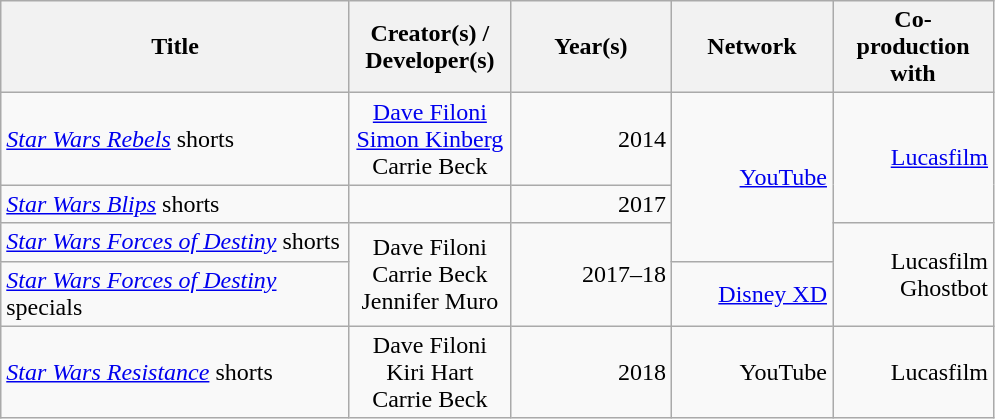<table class="wikitable sortable" style="text-align: right;">
<tr>
<th width=225>Title</th>
<th width=100>Creator(s) / Developer(s)</th>
<th width=100>Year(s)</th>
<th width=100>Network</th>
<th width=100>Co-production with</th>
</tr>
<tr>
<td align="left"><em><a href='#'>Star Wars Rebels</a></em> shorts</td>
<td align="center"><a href='#'>Dave Filoni</a><br><a href='#'>Simon Kinberg</a><br>Carrie Beck</td>
<td>2014</td>
<td rowspan="3"><a href='#'>YouTube</a></td>
<td rowspan="2"><a href='#'>Lucasfilm</a></td>
</tr>
<tr>
<td align="left"><em><a href='#'>Star Wars Blips</a></em> shorts</td>
<td></td>
<td>2017</td>
</tr>
<tr>
<td align="left"><em><a href='#'>Star Wars Forces of Destiny</a></em> shorts</td>
<td align="center" rowspan="2">Dave Filoni<br>Carrie Beck<br>Jennifer Muro</td>
<td rowspan="2">2017–18</td>
<td rowspan="2">Lucasfilm<br>Ghostbot</td>
</tr>
<tr>
<td align="left"><em><a href='#'>Star Wars Forces of Destiny</a></em> specials</td>
<td><a href='#'>Disney XD</a></td>
</tr>
<tr>
<td align="left"><em><a href='#'>Star Wars Resistance</a></em> shorts</td>
<td align="center">Dave Filoni<br>Kiri Hart<br>Carrie Beck</td>
<td>2018</td>
<td rowspan="1">YouTube</td>
<td>Lucasfilm</td>
</tr>
</table>
